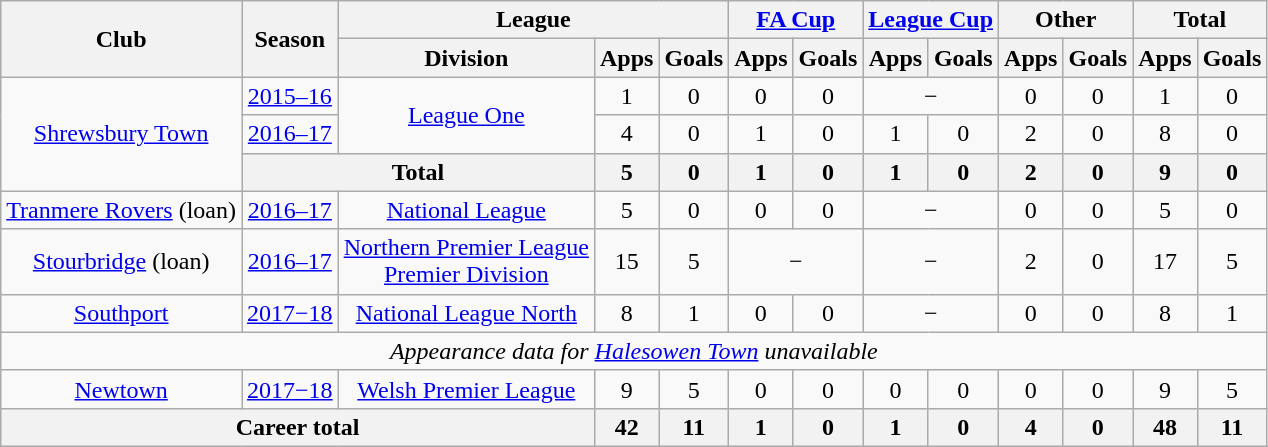<table class="wikitable" style="text-align: center;">
<tr>
<th rowspan="2">Club</th>
<th rowspan="2">Season</th>
<th colspan="3">League</th>
<th colspan="2"><a href='#'>FA Cup</a></th>
<th colspan="2"><a href='#'>League Cup</a></th>
<th colspan="2">Other</th>
<th colspan="2">Total</th>
</tr>
<tr>
<th>Division</th>
<th>Apps</th>
<th>Goals</th>
<th>Apps</th>
<th>Goals</th>
<th>Apps</th>
<th>Goals</th>
<th>Apps</th>
<th>Goals</th>
<th>Apps</th>
<th>Goals</th>
</tr>
<tr>
<td rowspan="3"><a href='#'>Shrewsbury Town</a></td>
<td><a href='#'>2015–16</a></td>
<td rowspan="2"><a href='#'>League One</a></td>
<td>1</td>
<td>0</td>
<td>0</td>
<td>0</td>
<td colspan="2">−</td>
<td>0</td>
<td>0</td>
<td>1</td>
<td>0</td>
</tr>
<tr>
<td><a href='#'>2016–17</a></td>
<td>4</td>
<td>0</td>
<td>1</td>
<td>0</td>
<td>1</td>
<td>0</td>
<td>2</td>
<td>0</td>
<td>8</td>
<td>0</td>
</tr>
<tr>
<th colspan="2">Total</th>
<th>5</th>
<th>0</th>
<th>1</th>
<th>0</th>
<th>1</th>
<th>0</th>
<th>2</th>
<th>0</th>
<th>9</th>
<th>0</th>
</tr>
<tr>
<td><a href='#'>Tranmere Rovers</a> (loan)</td>
<td><a href='#'>2016–17</a></td>
<td><a href='#'>National League</a></td>
<td>5</td>
<td>0</td>
<td>0</td>
<td>0</td>
<td colspan="2">−</td>
<td>0</td>
<td>0</td>
<td>5</td>
<td>0</td>
</tr>
<tr>
<td><a href='#'>Stourbridge</a> (loan)</td>
<td><a href='#'>2016–17</a></td>
<td><a href='#'>Northern Premier League<br>Premier Division</a></td>
<td>15</td>
<td>5</td>
<td colspan="2">−</td>
<td colspan="2">−</td>
<td>2</td>
<td>0</td>
<td>17</td>
<td>5</td>
</tr>
<tr>
<td><a href='#'>Southport</a></td>
<td><a href='#'>2017−18</a></td>
<td><a href='#'>National League North</a></td>
<td>8</td>
<td>1</td>
<td>0</td>
<td>0</td>
<td colspan="2">−</td>
<td>0</td>
<td>0</td>
<td>8</td>
<td>1</td>
</tr>
<tr>
<td colspan="13"><em>Appearance data for <a href='#'>Halesowen Town</a> unavailable</em></td>
</tr>
<tr>
<td><a href='#'>Newtown</a></td>
<td><a href='#'>2017−18</a></td>
<td><a href='#'>Welsh Premier League</a></td>
<td>9</td>
<td>5</td>
<td>0</td>
<td>0</td>
<td>0</td>
<td>0</td>
<td>0</td>
<td>0</td>
<td>9</td>
<td>5</td>
</tr>
<tr>
<th colspan="3">Career total</th>
<th>42</th>
<th>11</th>
<th>1</th>
<th>0</th>
<th>1</th>
<th>0</th>
<th>4</th>
<th>0</th>
<th>48</th>
<th>11</th>
</tr>
</table>
